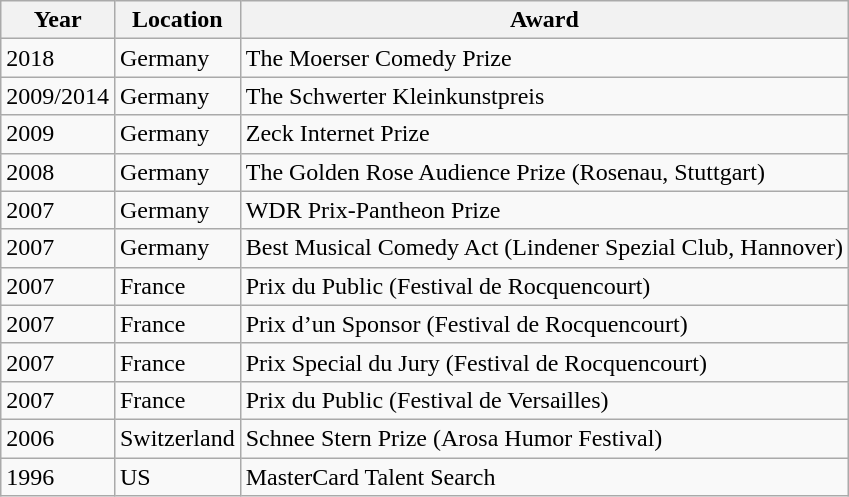<table class="wikitable">
<tr>
<th>Year</th>
<th>Location</th>
<th>Award</th>
</tr>
<tr>
<td>2018</td>
<td>Germany</td>
<td>The Moerser Comedy Prize</td>
</tr>
<tr>
<td>2009/2014</td>
<td>Germany</td>
<td>The Schwerter Kleinkunstpreis</td>
</tr>
<tr>
<td>2009</td>
<td>Germany</td>
<td>Zeck Internet Prize</td>
</tr>
<tr>
<td>2008</td>
<td>Germany</td>
<td>The Golden Rose Audience Prize (Rosenau, Stuttgart)</td>
</tr>
<tr>
<td>2007</td>
<td>Germany</td>
<td>WDR Prix-Pantheon Prize</td>
</tr>
<tr>
<td>2007</td>
<td>Germany</td>
<td>Best Musical Comedy Act (Lindener Spezial Club, Hannover)</td>
</tr>
<tr>
<td>2007</td>
<td>France</td>
<td>Prix du Public (Festival de Rocquencourt)</td>
</tr>
<tr>
<td>2007</td>
<td>France</td>
<td>Prix d’un Sponsor (Festival de Rocquencourt)</td>
</tr>
<tr>
<td>2007</td>
<td>France</td>
<td>Prix Special du Jury (Festival de Rocquencourt)</td>
</tr>
<tr>
<td>2007</td>
<td>France</td>
<td>Prix du Public (Festival de Versailles)</td>
</tr>
<tr>
<td>2006</td>
<td>Switzerland</td>
<td>Schnee Stern Prize (Arosa Humor Festival)</td>
</tr>
<tr>
<td>1996</td>
<td>US</td>
<td>MasterCard Talent Search</td>
</tr>
</table>
